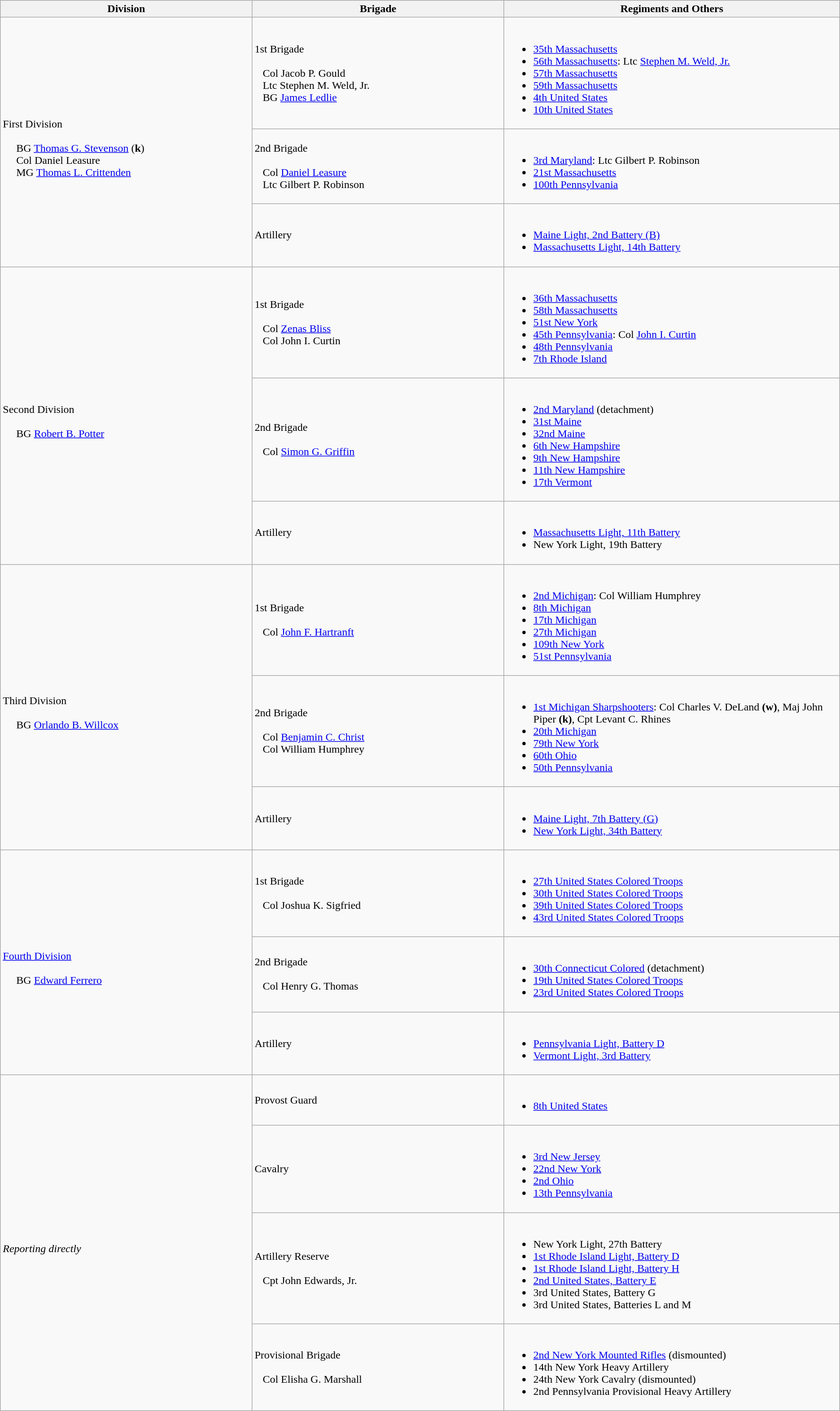<table class="wikitable">
<tr>
<th width=30%>Division</th>
<th width=30%>Brigade</th>
<th>Regiments and Others</th>
</tr>
<tr>
<td rowspan=3><br>First Division<br>
<br>    
BG <a href='#'>Thomas G. Stevenson</a> (<strong>k</strong>)
<br>    
Col Daniel Leasure
<br>    
MG <a href='#'>Thomas L. Crittenden</a></td>
<td>1st Brigade<br><br>  
Col Jacob P. Gould
<br>  
Ltc Stephen M. Weld, Jr.
<br>  
BG <a href='#'>James Ledlie</a></td>
<td><br><ul><li><a href='#'>35th Massachusetts</a></li><li><a href='#'>56th Massachusetts</a>: Ltc <a href='#'>Stephen M. Weld, Jr.</a></li><li><a href='#'>57th Massachusetts</a></li><li><a href='#'>59th Massachusetts</a></li><li><a href='#'>4th United States</a></li><li><a href='#'>10th United States</a></li></ul></td>
</tr>
<tr>
<td>2nd Brigade<br><br>  
Col <a href='#'>Daniel Leasure</a>
<br>  
Ltc Gilbert P. Robinson</td>
<td><br><ul><li><a href='#'>3rd Maryland</a>: Ltc Gilbert P. Robinson</li><li><a href='#'>21st Massachusetts</a></li><li><a href='#'>100th Pennsylvania</a></li></ul></td>
</tr>
<tr>
<td>Artillery</td>
<td><br><ul><li><a href='#'>Maine Light, 2nd Battery (B)</a></li><li><a href='#'>Massachusetts Light, 14th Battery</a></li></ul></td>
</tr>
<tr>
<td rowspan= 3><br>Second Division<br>
<br>    
BG <a href='#'>Robert B. Potter</a></td>
<td>1st Brigade<br><br>  
Col <a href='#'>Zenas Bliss</a>
<br>  
Col John I. Curtin</td>
<td><br><ul><li><a href='#'>36th Massachusetts</a></li><li><a href='#'>58th Massachusetts</a></li><li><a href='#'>51st New York</a></li><li><a href='#'>45th Pennsylvania</a>: Col <a href='#'>John I. Curtin</a></li><li><a href='#'>48th Pennsylvania</a></li><li><a href='#'>7th Rhode Island</a></li></ul></td>
</tr>
<tr>
<td>2nd Brigade<br><br>  
Col <a href='#'>Simon G. Griffin</a></td>
<td><br><ul><li><a href='#'>2nd Maryland</a> (detachment)</li><li><a href='#'>31st Maine</a></li><li><a href='#'>32nd Maine</a></li><li><a href='#'>6th New Hampshire</a></li><li><a href='#'>9th New Hampshire</a></li><li><a href='#'>11th New Hampshire</a></li><li><a href='#'>17th Vermont</a></li></ul></td>
</tr>
<tr>
<td>Artillery</td>
<td><br><ul><li><a href='#'>Massachusetts Light, 11th Battery</a></li><li>New York Light, 19th Battery</li></ul></td>
</tr>
<tr>
<td rowspan=3><br>Third Division<br>
<br>    
BG <a href='#'>Orlando B. Willcox</a></td>
<td>1st Brigade<br><br>  
Col <a href='#'>John F. Hartranft</a></td>
<td><br><ul><li><a href='#'>2nd Michigan</a>: Col William Humphrey</li><li><a href='#'>8th Michigan</a></li><li><a href='#'>17th Michigan</a></li><li><a href='#'>27th Michigan</a></li><li><a href='#'>109th New York</a></li><li><a href='#'>51st Pennsylvania</a></li></ul></td>
</tr>
<tr>
<td>2nd Brigade<br><br>  
Col <a href='#'>Benjamin C. Christ</a>
<br>  
Col William Humphrey</td>
<td><br><ul><li><a href='#'>1st Michigan Sharpshooters</a>: Col Charles V. DeLand <strong>(w)</strong>, Maj John Piper <strong>(k)</strong>, Cpt Levant C. Rhines</li><li><a href='#'>20th Michigan</a></li><li><a href='#'>79th New York</a></li><li><a href='#'>60th Ohio</a></li><li><a href='#'>50th Pennsylvania</a></li></ul></td>
</tr>
<tr>
<td>Artillery</td>
<td><br><ul><li><a href='#'>Maine Light, 7th Battery (G)</a></li><li><a href='#'>New York Light, 34th Battery</a></li></ul></td>
</tr>
<tr>
<td rowspan=3><br><a href='#'>Fourth Division</a><br>
<br>    
BG <a href='#'>Edward Ferrero</a></td>
<td>1st Brigade<br><br>  
Col Joshua K. Sigfried</td>
<td><br><ul><li><a href='#'>27th United States Colored Troops</a></li><li><a href='#'>30th United States Colored Troops</a></li><li><a href='#'>39th United States Colored Troops</a></li><li><a href='#'>43rd United States Colored Troops</a></li></ul></td>
</tr>
<tr>
<td>2nd Brigade<br><br>  
Col Henry G. Thomas</td>
<td><br><ul><li><a href='#'>30th Connecticut Colored</a> (detachment)</li><li><a href='#'>19th United States Colored Troops</a></li><li><a href='#'>23rd United States Colored Troops</a></li></ul></td>
</tr>
<tr>
<td>Artillery</td>
<td><br><ul><li><a href='#'>Pennsylvania Light, Battery D</a></li><li><a href='#'>Vermont Light, 3rd Battery</a></li></ul></td>
</tr>
<tr>
<td rowspan=4><br><em>Reporting directly</em></td>
<td>Provost Guard</td>
<td><br><ul><li><a href='#'>8th United States</a></li></ul></td>
</tr>
<tr>
<td>Cavalry</td>
<td><br><ul><li><a href='#'>3rd New Jersey</a></li><li><a href='#'>22nd New York</a></li><li><a href='#'>2nd Ohio</a></li><li><a href='#'>13th Pennsylvania</a></li></ul></td>
</tr>
<tr>
<td>Artillery Reserve<br><br>  
Cpt John Edwards, Jr.</td>
<td><br><ul><li>New York Light, 27th Battery</li><li><a href='#'>1st Rhode Island Light, Battery D</a></li><li><a href='#'>1st Rhode Island Light, Battery H</a></li><li><a href='#'>2nd United States, Battery E</a></li><li>3rd United States, Battery G</li><li>3rd United States, Batteries L and M</li></ul></td>
</tr>
<tr>
<td>Provisional Brigade<br><br>  
Col Elisha G. Marshall</td>
<td><br><ul><li><a href='#'>2nd New York Mounted Rifles</a> (dismounted)</li><li>14th New York Heavy Artillery</li><li>24th New York Cavalry (dismounted)</li><li>2nd Pennsylvania Provisional Heavy Artillery</li></ul></td>
</tr>
</table>
